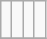<table class="wikitable">
<tr ---->
<td><br></td>
<td><br></td>
<td><br></td>
<td><br></td>
</tr>
<tr --->
</tr>
</table>
